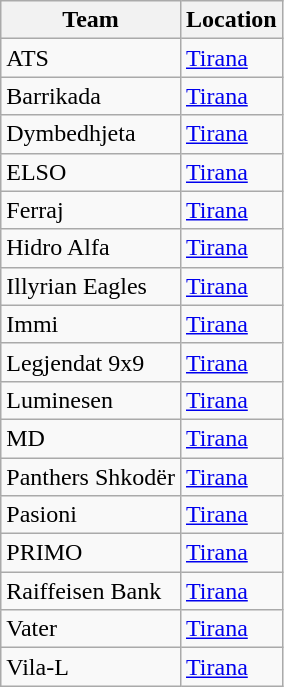<table class="wikitable">
<tr>
<th>Team</th>
<th>Location</th>
</tr>
<tr>
<td>ATS</td>
<td><a href='#'>Tirana</a></td>
</tr>
<tr>
<td>Barrikada</td>
<td><a href='#'>Tirana</a></td>
</tr>
<tr>
<td>Dymbedhjeta</td>
<td><a href='#'>Tirana</a></td>
</tr>
<tr>
<td>ELSO</td>
<td><a href='#'>Tirana</a></td>
</tr>
<tr>
<td>Ferraj</td>
<td><a href='#'>Tirana</a></td>
</tr>
<tr>
<td>Hidro Alfa</td>
<td><a href='#'>Tirana</a></td>
</tr>
<tr>
<td>Illyrian Eagles</td>
<td><a href='#'>Tirana</a></td>
</tr>
<tr>
<td>Immi</td>
<td><a href='#'>Tirana</a></td>
</tr>
<tr>
<td>Legjendat 9x9</td>
<td><a href='#'>Tirana</a></td>
</tr>
<tr>
<td>Luminesen</td>
<td><a href='#'>Tirana</a></td>
</tr>
<tr>
<td>MD</td>
<td><a href='#'>Tirana</a></td>
</tr>
<tr>
<td>Panthers Shkodër</td>
<td><a href='#'>Tirana</a></td>
</tr>
<tr>
<td>Pasioni</td>
<td><a href='#'>Tirana</a></td>
</tr>
<tr>
<td>PRIMO</td>
<td><a href='#'>Tirana</a></td>
</tr>
<tr>
<td>Raiffeisen Bank</td>
<td><a href='#'>Tirana</a></td>
</tr>
<tr>
<td>Vater</td>
<td><a href='#'>Tirana</a></td>
</tr>
<tr>
<td>Vila-L</td>
<td><a href='#'>Tirana</a></td>
</tr>
</table>
